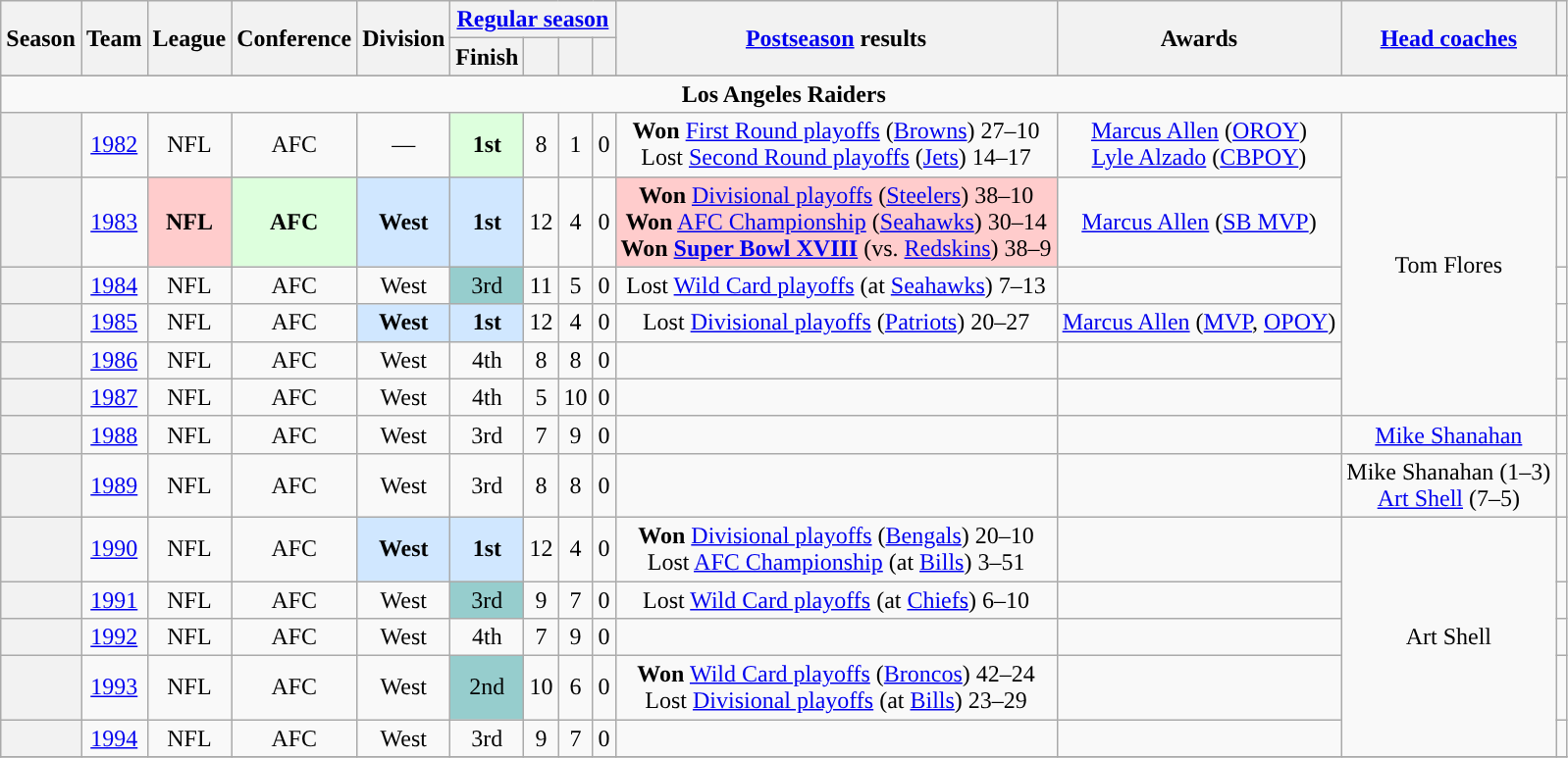<table class='wikitable sortable sticky-header-multi' style="text-align:center">
<tr>
<th scope="col" rowspan="2">Season</th>
<th scope="col" rowspan="2">Team</th>
<th scope="col" rowspan="2">League</th>
<th scope="col" rowspan="2">Conference</th>
<th scope="col" rowspan="2">Division</th>
<th scope="colgroup" colspan="4"><a href='#'>Regular season</a></th>
<th scope="col" rowspan="2"><a href='#'>Postseason</a> results</th>
<th scope="col" rowspan="2">Awards</th>
<th scope="col" rowspan="2"><a href='#'>Head coaches</a></th>
<th scope=col rowspan="2"></th>
</tr>
<tr>
<th scope="col">Finish</th>
<th scope="col"></th>
<th scope="col"></th>
<th scope="col"></th>
</tr>
<tr>
</tr>
<tr>
<td colspan="13"><strong>Los Angeles Raiders</strong></td>
</tr>
<tr>
<th></th>
<td><a href='#'>1982</a></td>
<td>NFL</td>
<td>AFC</td>
<td>—</td>
<td bgcolor="#ddffdd"><strong>1st</strong></td>
<td>8</td>
<td>1</td>
<td>0</td>
<td><strong>Won</strong> <a href='#'>First Round playoffs</a> (<a href='#'>Browns</a>) 27–10<br>Lost <a href='#'>Second Round playoffs</a> (<a href='#'>Jets</a>) 14–17</td>
<td><a href='#'>Marcus Allen</a> (<a href='#'>OROY</a>)<br><a href='#'>Lyle Alzado</a> (<a href='#'>CBPOY</a>)</td>
<td rowspan="6">Tom Flores</td>
<td></td>
</tr>
<tr>
<th></th>
<td><a href='#'>1983</a></td>
<td bgcolor="#FFCCCC"><strong>NFL</strong></td>
<td bgcolor="#DDFFDD"><strong>AFC</strong></td>
<td bgcolor="#D0E7FF"><strong>West</strong></td>
<td bgcolor="#D0E7FF"><strong>1st</strong></td>
<td>12</td>
<td>4</td>
<td>0</td>
<td style="background:#FFCCCC"><strong>Won</strong> <a href='#'>Divisional playoffs</a> (<a href='#'>Steelers</a>) 38–10<br><strong>Won</strong> <a href='#'>AFC Championship</a> (<a href='#'>Seahawks</a>) 30–14<br><strong>Won <a href='#'>Super Bowl XVIII</a> </strong> (vs. <a href='#'>Redskins</a>) 38–9</td>
<td><a href='#'>Marcus Allen</a> (<a href='#'>SB MVP</a>)</td>
<td></td>
</tr>
<tr>
<th></th>
<td><a href='#'>1984</a></td>
<td>NFL</td>
<td>AFC</td>
<td>West</td>
<td bgcolor="#96CDCD">3rd</td>
<td>11</td>
<td>5</td>
<td>0</td>
<td>Lost <a href='#'>Wild Card playoffs</a> (at <a href='#'>Seahawks</a>) 7–13</td>
<td></td>
<td></td>
</tr>
<tr>
<th></th>
<td><a href='#'>1985</a></td>
<td>NFL</td>
<td>AFC</td>
<td bgcolor="#D0E7FF"><strong>West</strong></td>
<td bgcolor="#D0E7FF"><strong>1st</strong></td>
<td>12</td>
<td>4</td>
<td>0</td>
<td>Lost <a href='#'>Divisional playoffs</a> (<a href='#'>Patriots</a>) 20–27</td>
<td><a href='#'>Marcus Allen</a> (<a href='#'>MVP</a>, <a href='#'>OPOY</a>)</td>
<td></td>
</tr>
<tr>
<th></th>
<td><a href='#'>1986</a></td>
<td>NFL</td>
<td>AFC</td>
<td>West</td>
<td>4th</td>
<td>8</td>
<td>8</td>
<td>0</td>
<td></td>
<td></td>
<td></td>
</tr>
<tr>
<th></th>
<td><a href='#'>1987</a></td>
<td>NFL</td>
<td>AFC</td>
<td>West</td>
<td>4th</td>
<td>5</td>
<td>10</td>
<td>0</td>
<td></td>
<td></td>
<td></td>
</tr>
<tr>
<th></th>
<td><a href='#'>1988</a></td>
<td>NFL</td>
<td>AFC</td>
<td>West</td>
<td>3rd</td>
<td>7</td>
<td>9</td>
<td>0</td>
<td></td>
<td></td>
<td><a href='#'>Mike Shanahan</a></td>
<td></td>
</tr>
<tr>
<th></th>
<td><a href='#'>1989</a></td>
<td>NFL</td>
<td>AFC</td>
<td>West</td>
<td>3rd</td>
<td>8</td>
<td>8</td>
<td>0</td>
<td></td>
<td></td>
<td>Mike Shanahan (1–3) <br> <a href='#'>Art Shell</a> (7–5)</td>
<td></td>
</tr>
<tr>
<th></th>
<td><a href='#'>1990</a></td>
<td>NFL</td>
<td>AFC</td>
<td bgcolor="#D0E7FF"><strong>West</strong></td>
<td bgcolor="#D0E7FF"><strong>1st</strong></td>
<td>12</td>
<td>4</td>
<td>0</td>
<td><strong>Won</strong> <a href='#'>Divisional playoffs</a> (<a href='#'>Bengals</a>) 20–10<br>Lost <a href='#'>AFC Championship</a> (at <a href='#'>Bills</a>) 3–51</td>
<td></td>
<td rowspan="5">Art Shell</td>
<td></td>
</tr>
<tr>
<th></th>
<td><a href='#'>1991</a></td>
<td>NFL</td>
<td>AFC</td>
<td>West</td>
<td bgcolor="#96CDCD">3rd</td>
<td>9</td>
<td>7</td>
<td>0</td>
<td>Lost <a href='#'>Wild Card playoffs</a> (at <a href='#'>Chiefs</a>) 6–10</td>
<td></td>
<td></td>
</tr>
<tr>
<th></th>
<td><a href='#'>1992</a></td>
<td>NFL</td>
<td>AFC</td>
<td>West</td>
<td>4th</td>
<td>7</td>
<td>9</td>
<td>0</td>
<td></td>
<td></td>
<td></td>
</tr>
<tr>
<th></th>
<td><a href='#'>1993</a></td>
<td>NFL</td>
<td>AFC</td>
<td>West</td>
<td bgcolor="#96CDCD">2nd</td>
<td>10</td>
<td>6</td>
<td>0</td>
<td><strong>Won</strong> <a href='#'>Wild Card playoffs</a> (<a href='#'>Broncos</a>) 42–24<br>Lost <a href='#'>Divisional playoffs</a> (at <a href='#'>Bills</a>) 23–29</td>
<td></td>
<td></td>
</tr>
<tr>
<th></th>
<td><a href='#'>1994</a></td>
<td>NFL</td>
<td>AFC</td>
<td>West</td>
<td>3rd</td>
<td>9</td>
<td>7</td>
<td>0</td>
<td></td>
<td></td>
<td></td>
</tr>
<tr>
</tr>
</table>
